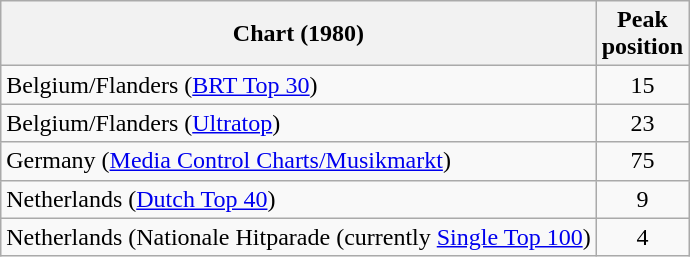<table class="wikitable">
<tr>
<th>Chart (1980)</th>
<th>Peak<br>position</th>
</tr>
<tr>
<td>Belgium/Flanders (<a href='#'>BRT Top 30</a>) </td>
<td style="text-align:center;">15</td>
</tr>
<tr>
<td align="left">Belgium/Flanders (<a href='#'>Ultratop</a>)</td>
<td align="center">23</td>
</tr>
<tr>
<td>Germany (<a href='#'>Media Control Charts/Musikmarkt</a>)</td>
<td style="text-align:center;">75</td>
</tr>
<tr>
<td>Netherlands (<a href='#'>Dutch Top 40</a>)</td>
<td style="text-align:center;">9</td>
</tr>
<tr>
<td>Netherlands (Nationale Hitparade (currently <a href='#'>Single Top 100</a>)</td>
<td style="text-align:center;">4</td>
</tr>
</table>
